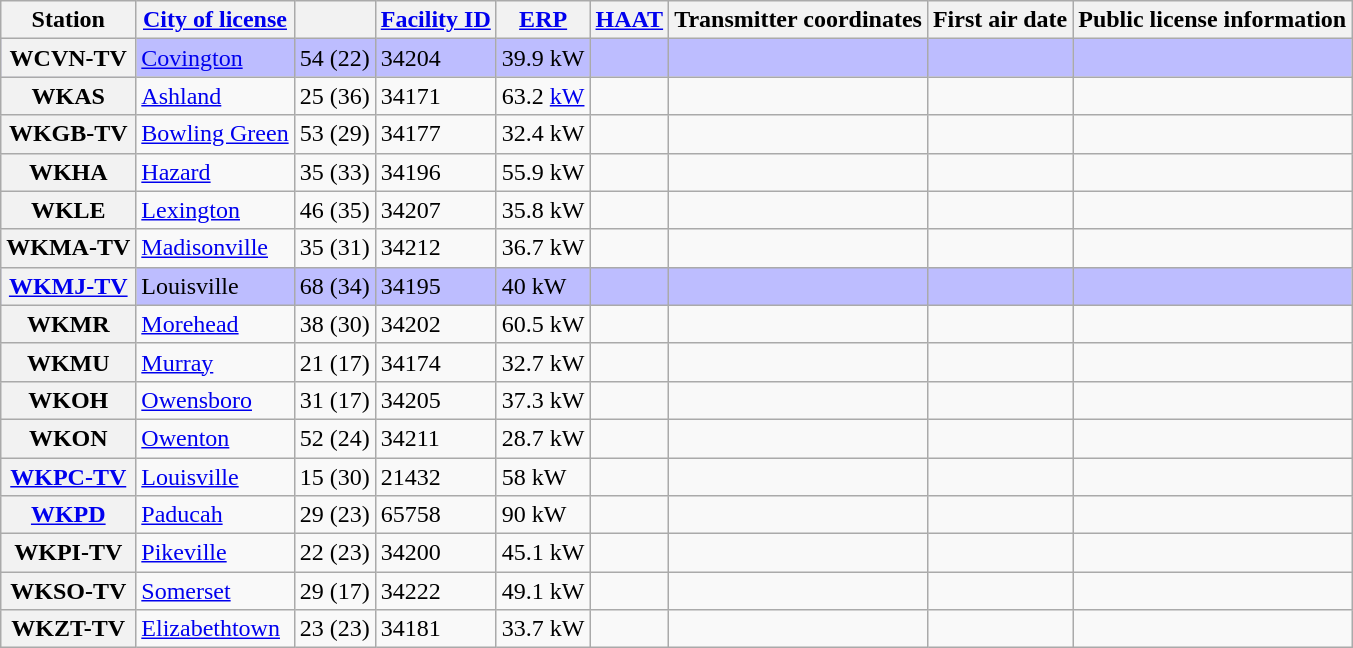<table class="sortable wikitable">
<tr>
<th scope = "col">Station</th>
<th scope = "col"><a href='#'>City of license</a></th>
<th scope = "col"></th>
<th scope = "col"><a href='#'>Facility ID</a></th>
<th scope = "col"><a href='#'>ERP</a></th>
<th scope = "col"><a href='#'>HAAT</a></th>
<th scope = "col">Transmitter coordinates</th>
<th scope = "col">First air date</th>
<th scope = "col" class=unsortable>Public license information</th>
</tr>
<tr style="background-color: #bdbdff">
<th scope = "row">WCVN-TV</th>
<td><a href='#'>Covington</a></td>
<td>54 (22)</td>
<td>34204</td>
<td>39.9 kW</td>
<td></td>
<td></td>
<td></td>
<td></td>
</tr>
<tr>
<th scope = "row">WKAS</th>
<td><a href='#'>Ashland</a></td>
<td>25 (36)</td>
<td>34171</td>
<td>63.2 <a href='#'>kW</a></td>
<td></td>
<td></td>
<td></td>
<td></td>
</tr>
<tr>
<th scope = "row">WKGB-TV</th>
<td><a href='#'>Bowling Green</a></td>
<td>53 (29)</td>
<td>34177</td>
<td>32.4 kW</td>
<td></td>
<td></td>
<td></td>
<td></td>
</tr>
<tr>
<th scope = "row">WKHA</th>
<td><a href='#'>Hazard</a></td>
<td>35 (33)</td>
<td>34196</td>
<td>55.9 kW</td>
<td></td>
<td></td>
<td></td>
<td></td>
</tr>
<tr>
<th scope = "row">WKLE</th>
<td><a href='#'>Lexington</a></td>
<td>46 (35)</td>
<td>34207</td>
<td>35.8 kW</td>
<td></td>
<td></td>
<td></td>
<td></td>
</tr>
<tr>
<th scope = "row">WKMA-TV</th>
<td><a href='#'>Madisonville</a></td>
<td>35 (31)</td>
<td>34212</td>
<td>36.7 kW</td>
<td></td>
<td></td>
<td></td>
<td></td>
</tr>
<tr style="background-color: #bdbdff">
<th scope = "row"><a href='#'>WKMJ-TV</a></th>
<td>Louisville</td>
<td>68 (34)</td>
<td>34195</td>
<td>40 kW</td>
<td></td>
<td></td>
<td></td>
<td></td>
</tr>
<tr>
<th scope = "row">WKMR</th>
<td><a href='#'>Morehead</a></td>
<td>38 (30)</td>
<td>34202</td>
<td>60.5 kW</td>
<td></td>
<td></td>
<td></td>
<td></td>
</tr>
<tr>
<th scope = "row">WKMU</th>
<td><a href='#'>Murray</a></td>
<td>21 (17)</td>
<td>34174</td>
<td>32.7 kW</td>
<td></td>
<td></td>
<td></td>
<td></td>
</tr>
<tr>
<th scope = "row">WKOH</th>
<td><a href='#'>Owensboro</a></td>
<td>31 (17)</td>
<td>34205</td>
<td>37.3 kW</td>
<td></td>
<td></td>
<td></td>
<td></td>
</tr>
<tr>
<th scope = "row">WKON</th>
<td><a href='#'>Owenton</a></td>
<td>52 (24)</td>
<td>34211</td>
<td>28.7 kW</td>
<td></td>
<td></td>
<td></td>
<td></td>
</tr>
<tr>
<th scope = "row"><a href='#'>WKPC-TV</a></th>
<td><a href='#'>Louisville</a></td>
<td>15 (30)</td>
<td>21432</td>
<td>58 kW</td>
<td></td>
<td></td>
<td></td>
<td></td>
</tr>
<tr>
<th scope = "row"><a href='#'>WKPD</a></th>
<td><a href='#'>Paducah</a></td>
<td>29 (23)</td>
<td>65758</td>
<td>90 kW</td>
<td></td>
<td></td>
<td></td>
<td></td>
</tr>
<tr>
<th scope = "row">WKPI-TV</th>
<td><a href='#'>Pikeville</a></td>
<td>22 (23)</td>
<td>34200</td>
<td>45.1 kW</td>
<td></td>
<td></td>
<td></td>
<td></td>
</tr>
<tr>
<th scope = "row">WKSO-TV</th>
<td><a href='#'>Somerset</a></td>
<td>29 (17)</td>
<td>34222</td>
<td>49.1 kW</td>
<td></td>
<td></td>
<td></td>
<td></td>
</tr>
<tr>
<th scope = "row">WKZT-TV</th>
<td><a href='#'>Elizabethtown</a></td>
<td>23 (23)</td>
<td>34181</td>
<td>33.7 kW</td>
<td></td>
<td></td>
<td></td>
<td></td>
</tr>
</table>
